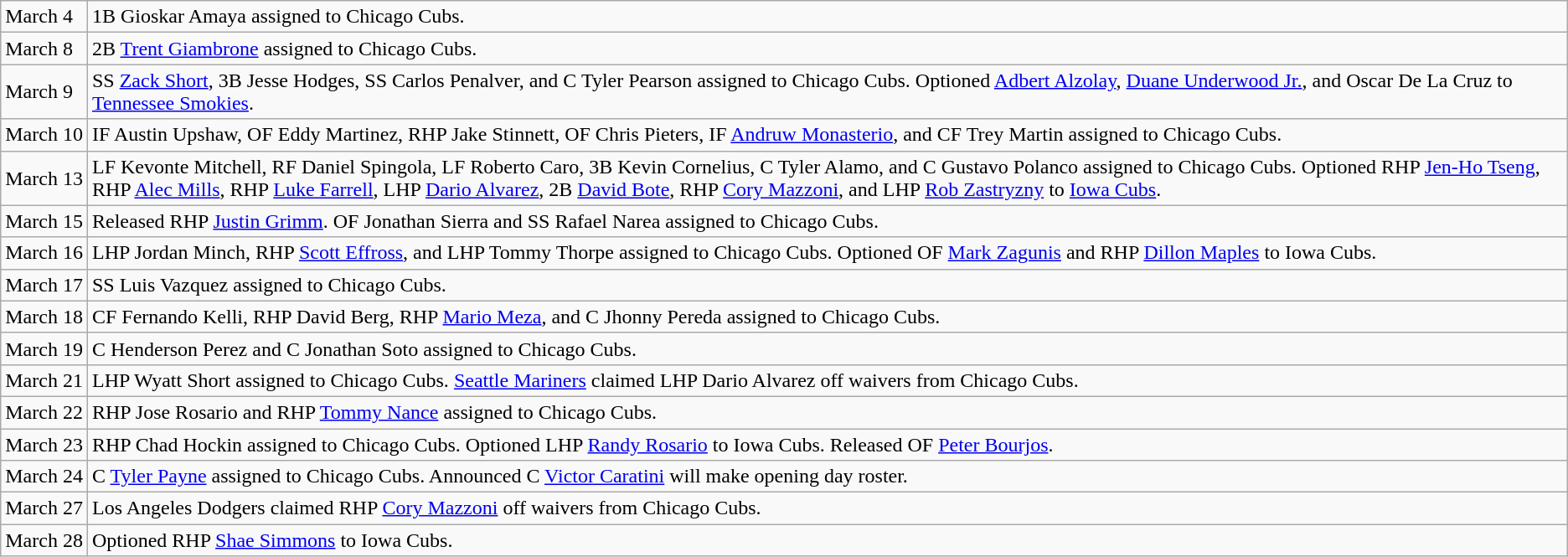<table class="wikitable">
<tr>
<td>March 4</td>
<td>1B Gioskar Amaya assigned to Chicago Cubs.</td>
</tr>
<tr>
<td>March 8</td>
<td>2B <a href='#'>Trent Giambrone</a> assigned to Chicago Cubs.</td>
</tr>
<tr>
<td>March 9</td>
<td>SS <a href='#'>Zack Short</a>, 3B Jesse Hodges, SS Carlos Penalver, and C Tyler Pearson assigned to Chicago Cubs. Optioned <a href='#'>Adbert Alzolay</a>, <a href='#'>Duane Underwood Jr.</a>, and Oscar De La Cruz to <a href='#'>Tennessee Smokies</a>.</td>
</tr>
<tr>
<td>March 10</td>
<td>IF Austin Upshaw, OF Eddy Martinez, RHP Jake Stinnett, OF Chris Pieters, IF <a href='#'>Andruw Monasterio</a>, and CF Trey Martin assigned to Chicago Cubs.</td>
</tr>
<tr>
<td>March 13</td>
<td>LF Kevonte Mitchell, RF Daniel Spingola, LF Roberto Caro, 3B Kevin Cornelius, C Tyler Alamo, and C Gustavo Polanco assigned to Chicago Cubs. Optioned RHP <a href='#'>Jen-Ho Tseng</a>, RHP <a href='#'>Alec Mills</a>, RHP <a href='#'>Luke Farrell</a>,  LHP <a href='#'>Dario Alvarez</a>, 2B <a href='#'>David Bote</a>, RHP <a href='#'>Cory Mazzoni</a>, and LHP <a href='#'>Rob Zastryzny</a> to <a href='#'>Iowa Cubs</a>.</td>
</tr>
<tr>
<td>March 15</td>
<td>Released RHP <a href='#'>Justin Grimm</a>. OF Jonathan Sierra and SS Rafael Narea assigned to Chicago Cubs.</td>
</tr>
<tr>
<td>March 16</td>
<td>LHP Jordan Minch, RHP <a href='#'>Scott Effross</a>, and LHP Tommy Thorpe assigned to Chicago Cubs. Optioned OF <a href='#'>Mark Zagunis</a> and RHP <a href='#'>Dillon Maples</a> to Iowa Cubs.</td>
</tr>
<tr>
<td>March 17</td>
<td>SS Luis Vazquez assigned to Chicago Cubs.</td>
</tr>
<tr>
<td>March 18</td>
<td>CF Fernando Kelli, RHP David Berg, RHP <a href='#'>Mario Meza</a>, and C Jhonny Pereda assigned to Chicago Cubs.</td>
</tr>
<tr>
<td>March 19</td>
<td>C Henderson Perez and C Jonathan Soto assigned to Chicago Cubs.</td>
</tr>
<tr>
<td>March 21</td>
<td>LHP Wyatt Short assigned to Chicago Cubs. <a href='#'>Seattle Mariners</a> claimed LHP Dario Alvarez off waivers from Chicago Cubs.</td>
</tr>
<tr>
<td>March 22</td>
<td>RHP Jose Rosario and RHP <a href='#'>Tommy Nance</a> assigned to Chicago Cubs.</td>
</tr>
<tr>
<td>March 23</td>
<td>RHP Chad Hockin assigned to Chicago Cubs. Optioned LHP <a href='#'>Randy Rosario</a> to Iowa Cubs. Released OF <a href='#'>Peter Bourjos</a>.</td>
</tr>
<tr>
<td>March 24</td>
<td>C <a href='#'>Tyler Payne</a> assigned to Chicago Cubs. Announced C <a href='#'>Victor Caratini</a> will make opening day roster.</td>
</tr>
<tr>
<td>March 27</td>
<td>Los Angeles Dodgers claimed RHP <a href='#'>Cory Mazzoni</a> off waivers from Chicago Cubs.</td>
</tr>
<tr>
<td>March 28</td>
<td>Optioned RHP <a href='#'>Shae Simmons</a> to Iowa Cubs.</td>
</tr>
</table>
